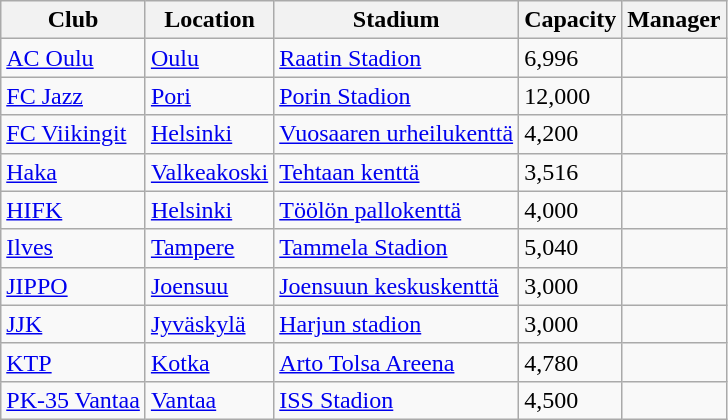<table class="wikitable sortable">
<tr>
<th>Club</th>
<th>Location</th>
<th>Stadium</th>
<th>Capacity</th>
<th>Manager</th>
</tr>
<tr --->
<td><a href='#'>AC Oulu</a></td>
<td><a href='#'>Oulu</a></td>
<td><a href='#'>Raatin Stadion</a></td>
<td>6,996</td>
<td> </td>
</tr>
<tr --->
<td><a href='#'>FC Jazz</a></td>
<td><a href='#'>Pori</a></td>
<td><a href='#'>Porin Stadion</a></td>
<td>12,000</td>
<td> </td>
</tr>
<tr --->
<td><a href='#'>FC Viikingit</a></td>
<td><a href='#'>Helsinki</a></td>
<td><a href='#'>Vuosaaren urheilukenttä</a></td>
<td>4,200</td>
<td> </td>
</tr>
<tr --->
<td><a href='#'>Haka</a></td>
<td><a href='#'>Valkeakoski</a></td>
<td><a href='#'>Tehtaan kenttä</a></td>
<td>3,516</td>
<td> </td>
</tr>
<tr --->
<td><a href='#'>HIFK</a></td>
<td><a href='#'>Helsinki</a></td>
<td><a href='#'>Töölön pallokenttä</a></td>
<td>4,000</td>
<td> </td>
</tr>
<tr --->
<td><a href='#'>Ilves</a></td>
<td><a href='#'>Tampere</a></td>
<td><a href='#'>Tammela Stadion</a></td>
<td>5,040</td>
<td> </td>
</tr>
<tr --->
<td><a href='#'>JIPPO</a></td>
<td><a href='#'>Joensuu</a></td>
<td><a href='#'>Joensuun keskuskenttä</a></td>
<td>3,000</td>
<td> </td>
</tr>
<tr --->
<td><a href='#'>JJK</a></td>
<td><a href='#'>Jyväskylä</a></td>
<td><a href='#'>Harjun stadion</a></td>
<td>3,000</td>
<td> </td>
</tr>
<tr --->
<td><a href='#'>KTP</a></td>
<td><a href='#'>Kotka</a></td>
<td><a href='#'>Arto Tolsa Areena</a></td>
<td>4,780</td>
<td> </td>
</tr>
<tr --->
<td><a href='#'>PK-35 Vantaa</a></td>
<td><a href='#'>Vantaa</a></td>
<td><a href='#'>ISS Stadion</a></td>
<td>4,500</td>
<td> </td>
</tr>
</table>
